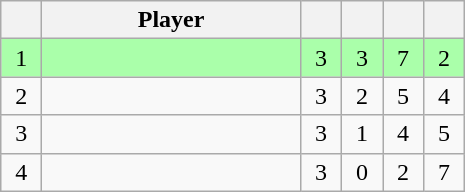<table class="wikitable" style="text-align: center;">
<tr>
<th width=20></th>
<th width=165>Player</th>
<th width=20></th>
<th width=20></th>
<th width=20></th>
<th width=20></th>
</tr>
<tr style="background:#aaffaa;">
<td>1</td>
<td style="text-align:left;"></td>
<td>3</td>
<td>3</td>
<td>7</td>
<td>2</td>
</tr>
<tr>
<td>2</td>
<td style="text-align:left;"></td>
<td>3</td>
<td>2</td>
<td>5</td>
<td>4</td>
</tr>
<tr>
<td>3</td>
<td style="text-align:left;"></td>
<td>3</td>
<td>1</td>
<td>4</td>
<td>5</td>
</tr>
<tr>
<td>4</td>
<td style="text-align:left;"></td>
<td>3</td>
<td>0</td>
<td>2</td>
<td>7</td>
</tr>
</table>
